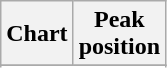<table class="wikitable sortable plainrowheaders" style="text-align:center">
<tr>
<th>Chart</th>
<th>Peak<br>position</th>
</tr>
<tr>
</tr>
<tr>
</tr>
</table>
